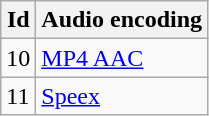<table class="wikitable">
<tr>
<th>Id</th>
<th>Audio encoding</th>
</tr>
<tr>
<td>10</td>
<td><a href='#'>MP4 AAC</a></td>
</tr>
<tr>
<td>11</td>
<td><a href='#'>Speex</a></td>
</tr>
</table>
